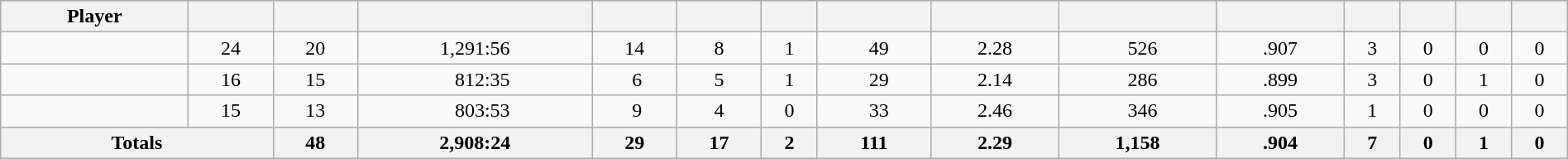<table class="wikitable sortable" style="width:100%;">
<tr style="text-align:center; background:#ddd;">
<th>Player</th>
<th></th>
<th></th>
<th></th>
<th></th>
<th></th>
<th></th>
<th></th>
<th></th>
<th></th>
<th></th>
<th></th>
<th></th>
<th></th>
<th></th>
</tr>
<tr align=center>
<td style=white-space:nowrap></td>
<td>24</td>
<td>20</td>
<td>1,291:56</td>
<td>14</td>
<td>8</td>
<td>1</td>
<td>  49</td>
<td>2.28</td>
<td>  526</td>
<td>.907</td>
<td>3</td>
<td>0</td>
<td>0</td>
<td>0</td>
</tr>
<tr align=center>
<td style=white-space:nowrap></td>
<td>16</td>
<td>15</td>
<td>   812:35</td>
<td> 6</td>
<td>5</td>
<td>1</td>
<td>  29</td>
<td>2.14</td>
<td>  286</td>
<td>.899</td>
<td>3</td>
<td>0</td>
<td>1</td>
<td>0</td>
</tr>
<tr align=center>
<td style=white-space:nowrap></td>
<td>15</td>
<td>13</td>
<td>   803:53</td>
<td> 9</td>
<td>4</td>
<td>0</td>
<td>  33</td>
<td>2.46</td>
<td>  346</td>
<td>.905</td>
<td>1</td>
<td>0</td>
<td>0</td>
<td>0</td>
</tr>
<tr class="unsortable">
<th colspan=2>Totals</th>
<th>48</th>
<th>2,908:24</th>
<th>29</th>
<th>17</th>
<th>2</th>
<th>111</th>
<th>2.29</th>
<th>1,158</th>
<th>.904</th>
<th>7</th>
<th>0</th>
<th>1</th>
<th>0</th>
</tr>
</table>
